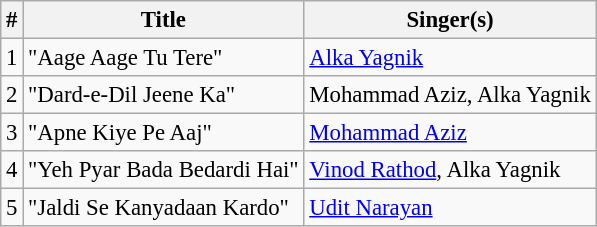<table class="wikitable" style="font-size:95%;">
<tr>
<th>#</th>
<th>Title</th>
<th>Singer(s)</th>
</tr>
<tr>
<td>1</td>
<td>"Aage Aage Tu Tere"</td>
<td><a href='#'>Alka Yagnik</a></td>
</tr>
<tr>
<td>2</td>
<td>"Dard-e-Dil Jeene Ka"</td>
<td>Mohammad Aziz, Alka Yagnik</td>
</tr>
<tr>
<td>3</td>
<td>"Apne Kiye Pe Aaj"</td>
<td><a href='#'>Mohammad Aziz</a></td>
</tr>
<tr>
<td>4</td>
<td>"Yeh Pyar Bada Bedardi Hai"</td>
<td><a href='#'>Vinod Rathod</a>, Alka Yagnik</td>
</tr>
<tr>
<td>5</td>
<td>"Jaldi Se Kanyadaan Kardo"</td>
<td><a href='#'>Udit Narayan</a></td>
</tr>
</table>
